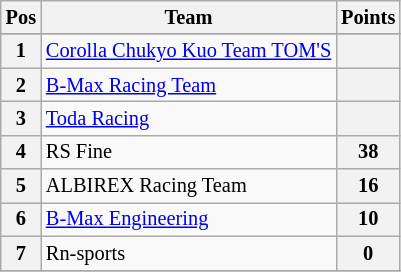<table class="wikitable" style="font-size:85%; text-align:center">
<tr>
<th>Pos</th>
<th>Team</th>
<th>Points</th>
</tr>
<tr>
</tr>
<tr>
<th>1</th>
<td align="left"><a href='#'>Corolla Chukyo Kuo Team TOM'S</a></td>
<th></th>
</tr>
<tr>
<th>2</th>
<td align="left"><a href='#'>B-Max Racing Team</a></td>
<th></th>
</tr>
<tr>
<th>3</th>
<td align="left"><a href='#'>Toda Racing</a></td>
<th></th>
</tr>
<tr>
<th>4</th>
<td align="left">RS Fine</td>
<th>38</th>
</tr>
<tr>
<th>5</th>
<td align="left">ALBIREX Racing Team</td>
<th>16</th>
</tr>
<tr>
<th>6</th>
<td align="left"><a href='#'>B-Max Engineering</a></td>
<th>10</th>
</tr>
<tr>
<th>7</th>
<td align="left">Rn-sports</td>
<th>0</th>
</tr>
<tr>
</tr>
</table>
